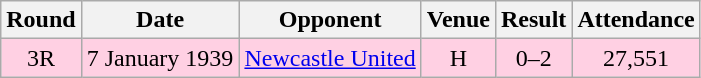<table style="text-align:center;" class="wikitable sortable">
<tr>
<th>Round</th>
<th>Date</th>
<th>Opponent</th>
<th>Venue</th>
<th>Result</th>
<th>Attendance</th>
</tr>
<tr style="background:#ffd0e3;">
<td>3R</td>
<td>7 January 1939</td>
<td><a href='#'>Newcastle United</a></td>
<td>H</td>
<td>0–2</td>
<td>27,551</td>
</tr>
</table>
